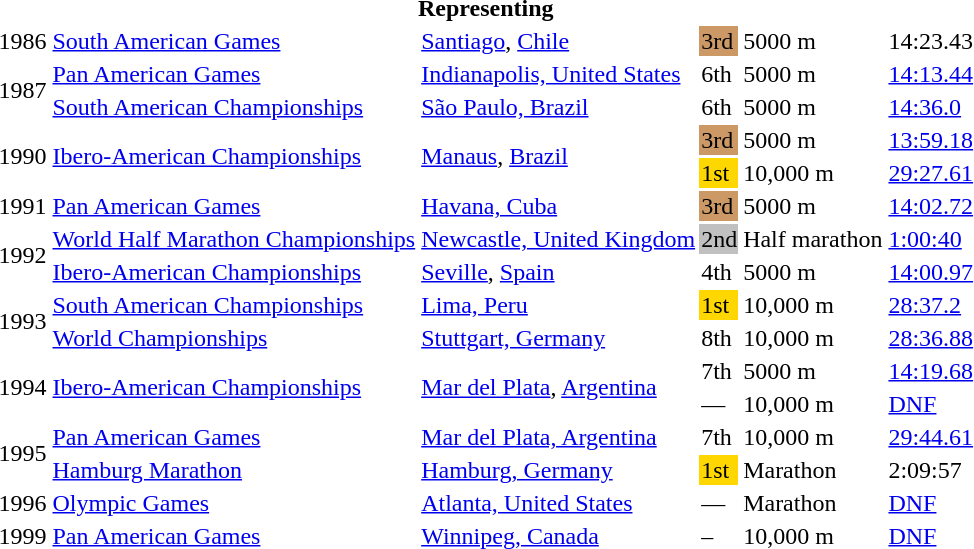<table>
<tr>
<th colspan="6">Representing </th>
</tr>
<tr>
<td>1986</td>
<td><a href='#'>South American Games</a></td>
<td><a href='#'>Santiago</a>, <a href='#'>Chile</a></td>
<td bgcolor=cc9966>3rd</td>
<td>5000 m</td>
<td>14:23.43</td>
</tr>
<tr>
<td rowspan=2>1987</td>
<td><a href='#'>Pan American Games</a></td>
<td><a href='#'>Indianapolis, United States</a></td>
<td>6th</td>
<td>5000 m</td>
<td><a href='#'>14:13.44</a></td>
</tr>
<tr>
<td><a href='#'>South American Championships</a></td>
<td><a href='#'>São Paulo, Brazil</a></td>
<td>6th</td>
<td>5000 m</td>
<td><a href='#'>14:36.0</a></td>
</tr>
<tr>
<td rowspan=2>1990</td>
<td rowspan=2><a href='#'>Ibero-American Championships</a></td>
<td rowspan=2><a href='#'>Manaus</a>, <a href='#'>Brazil</a></td>
<td bgcolor="cc9966">3rd</td>
<td>5000 m</td>
<td><a href='#'>13:59.18</a></td>
</tr>
<tr>
<td bgcolor=gold>1st</td>
<td>10,000 m</td>
<td><a href='#'>29:27.61</a></td>
</tr>
<tr>
<td>1991</td>
<td><a href='#'>Pan American Games</a></td>
<td><a href='#'>Havana, Cuba</a></td>
<td bgcolor=cc9966>3rd</td>
<td>5000 m</td>
<td><a href='#'>14:02.72</a></td>
</tr>
<tr>
<td rowspan=2>1992</td>
<td><a href='#'>World Half Marathon Championships</a></td>
<td><a href='#'>Newcastle, United Kingdom</a></td>
<td bgcolor="silver">2nd</td>
<td>Half marathon</td>
<td><a href='#'>1:00:40</a></td>
</tr>
<tr>
<td><a href='#'>Ibero-American Championships</a></td>
<td><a href='#'>Seville</a>, <a href='#'>Spain</a></td>
<td>4th</td>
<td>5000 m</td>
<td><a href='#'>14:00.97</a></td>
</tr>
<tr>
<td rowspan=2>1993</td>
<td><a href='#'>South American Championships</a></td>
<td><a href='#'>Lima, Peru</a></td>
<td bgcolor=gold>1st</td>
<td>10,000 m</td>
<td><a href='#'>28:37.2</a></td>
</tr>
<tr>
<td><a href='#'>World Championships</a></td>
<td><a href='#'>Stuttgart, Germany</a></td>
<td>8th</td>
<td>10,000 m</td>
<td><a href='#'>28:36.88</a></td>
</tr>
<tr>
<td rowspan=2>1994</td>
<td rowspan=2><a href='#'>Ibero-American Championships</a></td>
<td rowspan=2><a href='#'>Mar del Plata</a>, <a href='#'>Argentina</a></td>
<td>7th</td>
<td>5000 m</td>
<td><a href='#'>14:19.68</a></td>
</tr>
<tr>
<td>—</td>
<td>10,000 m</td>
<td><a href='#'>DNF</a></td>
</tr>
<tr>
<td rowspan=2>1995</td>
<td><a href='#'>Pan American Games</a></td>
<td><a href='#'>Mar del Plata, Argentina</a></td>
<td>7th</td>
<td>10,000 m</td>
<td><a href='#'>29:44.61</a></td>
</tr>
<tr>
<td><a href='#'>Hamburg Marathon</a></td>
<td><a href='#'>Hamburg, Germany</a></td>
<td bgcolor="gold">1st</td>
<td>Marathon</td>
<td>2:09:57</td>
</tr>
<tr>
<td>1996</td>
<td><a href='#'>Olympic Games</a></td>
<td><a href='#'>Atlanta, United States</a></td>
<td>—</td>
<td>Marathon</td>
<td><a href='#'>DNF</a></td>
</tr>
<tr>
<td>1999</td>
<td><a href='#'>Pan American Games</a></td>
<td><a href='#'>Winnipeg, Canada</a></td>
<td>–</td>
<td>10,000 m</td>
<td><a href='#'>DNF</a></td>
</tr>
</table>
